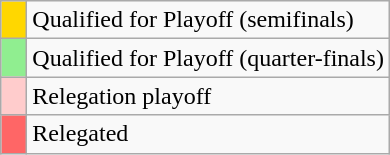<table class="wikitable">
<tr>
<td width=10px bgcolor=#FFD700></td>
<td>Qualified for Playoff (semifinals)</td>
</tr>
<tr>
<td width=10px bgcolor=#90EE90></td>
<td>Qualified for Playoff (quarter-finals)</td>
</tr>
<tr>
<td width=10px bgcolor=#FFCCCC></td>
<td>Relegation playoff</td>
</tr>
<tr>
<td width=10px bgcolor=#FF6666></td>
<td>Relegated</td>
</tr>
</table>
